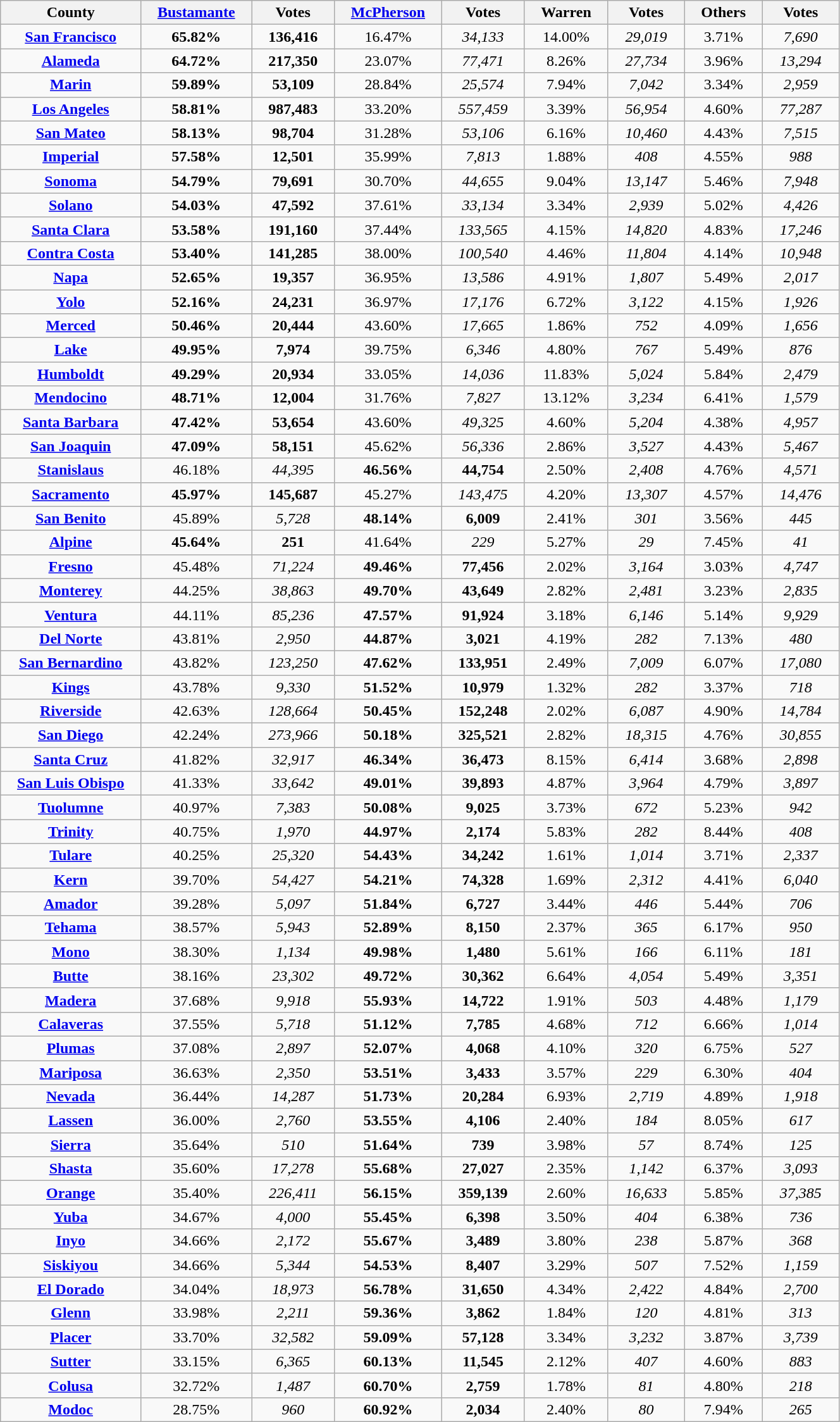<table width="70%" class="wikitable sortable">
<tr>
<th width="11%">County</th>
<th width="6%"><a href='#'>Bustamante</a></th>
<th width="6%">Votes</th>
<th width="6%"><a href='#'>McPherson</a></th>
<th width="6%">Votes</th>
<th width="6%">Warren</th>
<th width="6%">Votes</th>
<th width="6%">Others</th>
<th width="6%">Votes</th>
</tr>
<tr>
<td align="center" ><strong><a href='#'>San Francisco</a></strong></td>
<td align="center"><strong>65.82%</strong></td>
<td align="center"><strong>136,416</strong></td>
<td align="center">16.47%</td>
<td align="center"><em>34,133</em></td>
<td align="center">14.00%</td>
<td align="center"><em>29,019</em></td>
<td align="center">3.71%</td>
<td align="center"><em>7,690</em></td>
</tr>
<tr>
<td align="center" ><strong><a href='#'>Alameda</a></strong></td>
<td align="center"><strong>64.72%</strong></td>
<td align="center"><strong>217,350</strong></td>
<td align="center">23.07%</td>
<td align="center"><em>77,471</em></td>
<td align="center">8.26%</td>
<td align="center"><em>27,734</em></td>
<td align="center">3.96%</td>
<td align="center"><em>13,294</em></td>
</tr>
<tr>
<td align="center" ><strong><a href='#'>Marin</a></strong></td>
<td align="center"><strong>59.89%</strong></td>
<td align="center"><strong>53,109</strong></td>
<td align="center">28.84%</td>
<td align="center"><em>25,574</em></td>
<td align="center">7.94%</td>
<td align="center"><em>7,042</em></td>
<td align="center">3.34%</td>
<td align="center"><em>2,959</em></td>
</tr>
<tr>
<td align="center" ><strong><a href='#'>Los Angeles</a></strong></td>
<td align="center"><strong>58.81%</strong></td>
<td align="center"><strong>987,483</strong></td>
<td align="center">33.20%</td>
<td align="center"><em>557,459</em></td>
<td align="center">3.39%</td>
<td align="center"><em>56,954</em></td>
<td align="center">4.60%</td>
<td align="center"><em>77,287</em></td>
</tr>
<tr>
<td align="center" ><strong><a href='#'>San Mateo</a></strong></td>
<td align="center"><strong>58.13%</strong></td>
<td align="center"><strong>98,704</strong></td>
<td align="center">31.28%</td>
<td align="center"><em>53,106</em></td>
<td align="center">6.16%</td>
<td align="center"><em>10,460</em></td>
<td align="center">4.43%</td>
<td align="center"><em>7,515</em></td>
</tr>
<tr>
<td align="center" ><strong><a href='#'>Imperial</a></strong></td>
<td align="center"><strong>57.58%</strong></td>
<td align="center"><strong>12,501</strong></td>
<td align="center">35.99%</td>
<td align="center"><em>7,813</em></td>
<td align="center">1.88%</td>
<td align="center"><em>408</em></td>
<td align="center">4.55%</td>
<td align="center"><em>988</em></td>
</tr>
<tr>
<td align="center" ><strong><a href='#'>Sonoma</a></strong></td>
<td align="center"><strong>54.79%</strong></td>
<td align="center"><strong>79,691</strong></td>
<td align="center">30.70%</td>
<td align="center"><em>44,655</em></td>
<td align="center">9.04%</td>
<td align="center"><em>13,147</em></td>
<td align="center">5.46%</td>
<td align="center"><em>7,948</em></td>
</tr>
<tr>
<td align="center" ><strong><a href='#'>Solano</a></strong></td>
<td align="center"><strong>54.03%</strong></td>
<td align="center"><strong>47,592</strong></td>
<td align="center">37.61%</td>
<td align="center"><em>33,134</em></td>
<td align="center">3.34%</td>
<td align="center"><em>2,939</em></td>
<td align="center">5.02%</td>
<td align="center"><em>4,426</em></td>
</tr>
<tr>
<td align="center" ><strong><a href='#'>Santa Clara</a></strong></td>
<td align="center"><strong>53.58%</strong></td>
<td align="center"><strong>191,160</strong></td>
<td align="center">37.44%</td>
<td align="center"><em>133,565</em></td>
<td align="center">4.15%</td>
<td align="center"><em>14,820</em></td>
<td align="center">4.83%</td>
<td align="center"><em>17,246</em></td>
</tr>
<tr>
<td align="center" ><strong><a href='#'>Contra Costa</a></strong></td>
<td align="center"><strong>53.40%</strong></td>
<td align="center"><strong>141,285</strong></td>
<td align="center">38.00%</td>
<td align="center"><em>100,540</em></td>
<td align="center">4.46%</td>
<td align="center"><em>11,804</em></td>
<td align="center">4.14%</td>
<td align="center"><em>10,948</em></td>
</tr>
<tr>
<td align="center" ><strong><a href='#'>Napa</a></strong></td>
<td align="center"><strong>52.65%</strong></td>
<td align="center"><strong>19,357</strong></td>
<td align="center">36.95%</td>
<td align="center"><em>13,586</em></td>
<td align="center">4.91%</td>
<td align="center"><em>1,807</em></td>
<td align="center">5.49%</td>
<td align="center"><em>2,017</em></td>
</tr>
<tr>
<td align="center" ><strong><a href='#'>Yolo</a></strong></td>
<td align="center"><strong>52.16%</strong></td>
<td align="center"><strong>24,231</strong></td>
<td align="center">36.97%</td>
<td align="center"><em>17,176</em></td>
<td align="center">6.72%</td>
<td align="center"><em>3,122</em></td>
<td align="center">4.15%</td>
<td align="center"><em>1,926</em></td>
</tr>
<tr>
<td align="center" ><strong><a href='#'>Merced</a></strong></td>
<td align="center"><strong>50.46%</strong></td>
<td align="center"><strong>20,444</strong></td>
<td align="center">43.60%</td>
<td align="center"><em>17,665</em></td>
<td align="center">1.86%</td>
<td align="center"><em>752</em></td>
<td align="center">4.09%</td>
<td align="center"><em>1,656</em></td>
</tr>
<tr>
<td align="center" ><strong><a href='#'>Lake</a></strong></td>
<td align="center"><strong>49.95%</strong></td>
<td align="center"><strong>7,974</strong></td>
<td align="center">39.75%</td>
<td align="center"><em>6,346</em></td>
<td align="center">4.80%</td>
<td align="center"><em>767</em></td>
<td align="center">5.49%</td>
<td align="center"><em>876</em></td>
</tr>
<tr>
<td align="center" ><strong><a href='#'>Humboldt</a></strong></td>
<td align="center"><strong>49.29%</strong></td>
<td align="center"><strong>20,934</strong></td>
<td align="center">33.05%</td>
<td align="center"><em>14,036</em></td>
<td align="center">11.83%</td>
<td align="center"><em>5,024</em></td>
<td align="center">5.84%</td>
<td align="center"><em>2,479</em></td>
</tr>
<tr>
<td align="center" ><strong><a href='#'>Mendocino</a></strong></td>
<td align="center"><strong>48.71%</strong></td>
<td align="center"><strong>12,004</strong></td>
<td align="center">31.76%</td>
<td align="center"><em>7,827</em></td>
<td align="center">13.12%</td>
<td align="center"><em>3,234</em></td>
<td align="center">6.41%</td>
<td align="center"><em>1,579</em></td>
</tr>
<tr>
<td align="center" ><strong><a href='#'>Santa Barbara</a></strong></td>
<td align="center"><strong>47.42%</strong></td>
<td align="center"><strong>53,654</strong></td>
<td align="center">43.60%</td>
<td align="center"><em>49,325</em></td>
<td align="center">4.60%</td>
<td align="center"><em>5,204</em></td>
<td align="center">4.38%</td>
<td align="center"><em>4,957</em></td>
</tr>
<tr>
<td align="center" ><strong><a href='#'>San Joaquin</a></strong></td>
<td align="center"><strong>47.09%</strong></td>
<td align="center"><strong>58,151</strong></td>
<td align="center">45.62%</td>
<td align="center"><em>56,336</em></td>
<td align="center">2.86%</td>
<td align="center"><em>3,527</em></td>
<td align="center">4.43%</td>
<td align="center"><em>5,467</em></td>
</tr>
<tr>
<td align="center" ><strong><a href='#'>Stanislaus</a></strong></td>
<td align="center">46.18%</td>
<td align="center"><em>44,395</em></td>
<td align="center"><strong>46.56%</strong></td>
<td align="center"><strong>44,754</strong></td>
<td align="center">2.50%</td>
<td align="center"><em>2,408</em></td>
<td align="center">4.76%</td>
<td align="center"><em>4,571</em></td>
</tr>
<tr>
<td align="center" ><strong><a href='#'>Sacramento</a></strong></td>
<td align="center"><strong>45.97%</strong></td>
<td align="center"><strong>145,687</strong></td>
<td align="center">45.27%</td>
<td align="center"><em>143,475</em></td>
<td align="center">4.20%</td>
<td align="center"><em>13,307</em></td>
<td align="center">4.57%</td>
<td align="center"><em>14,476</em></td>
</tr>
<tr>
<td align="center" ><strong><a href='#'>San Benito</a></strong></td>
<td align="center">45.89%</td>
<td align="center"><em>5,728</em></td>
<td align="center"><strong>48.14%</strong></td>
<td align="center"><strong>6,009</strong></td>
<td align="center">2.41%</td>
<td align="center"><em>301</em></td>
<td align="center">3.56%</td>
<td align="center"><em>445</em></td>
</tr>
<tr>
<td align="center" ><strong><a href='#'>Alpine</a></strong></td>
<td align="center"><strong>45.64%</strong></td>
<td align="center"><strong>251</strong></td>
<td align="center">41.64%</td>
<td align="center"><em>229</em></td>
<td align="center">5.27%</td>
<td align="center"><em>29</em></td>
<td align="center">7.45%</td>
<td align="center"><em>41</em></td>
</tr>
<tr>
<td align="center" ><strong><a href='#'>Fresno</a></strong></td>
<td align="center">45.48%</td>
<td align="center"><em>71,224</em></td>
<td align="center"><strong>49.46%</strong></td>
<td align="center"><strong>77,456</strong></td>
<td align="center">2.02%</td>
<td align="center"><em>3,164</em></td>
<td align="center">3.03%</td>
<td align="center"><em>4,747</em></td>
</tr>
<tr>
<td align="center" ><strong><a href='#'>Monterey</a></strong></td>
<td align="center">44.25%</td>
<td align="center"><em>38,863</em></td>
<td align="center"><strong>49.70%</strong></td>
<td align="center"><strong>43,649</strong></td>
<td align="center">2.82%</td>
<td align="center"><em>2,481</em></td>
<td align="center">3.23%</td>
<td align="center"><em>2,835</em></td>
</tr>
<tr>
<td align="center" ><strong><a href='#'>Ventura</a></strong></td>
<td align="center">44.11%</td>
<td align="center"><em>85,236</em></td>
<td align="center"><strong>47.57%</strong></td>
<td align="center"><strong>91,924</strong></td>
<td align="center">3.18%</td>
<td align="center"><em>6,146</em></td>
<td align="center">5.14%</td>
<td align="center"><em>9,929</em></td>
</tr>
<tr>
<td align="center" ><strong><a href='#'>Del Norte</a></strong></td>
<td align="center">43.81%</td>
<td align="center"><em>2,950</em></td>
<td align="center"><strong>44.87%</strong></td>
<td align="center"><strong>3,021</strong></td>
<td align="center">4.19%</td>
<td align="center"><em>282</em></td>
<td align="center">7.13%</td>
<td align="center"><em>480</em></td>
</tr>
<tr>
<td align="center" ><strong><a href='#'>San Bernardino</a></strong></td>
<td align="center">43.82%</td>
<td align="center"><em>123,250</em></td>
<td align="center"><strong>47.62%</strong></td>
<td align="center"><strong>133,951</strong></td>
<td align="center">2.49%</td>
<td align="center"><em>7,009</em></td>
<td align="center">6.07%</td>
<td align="center"><em>17,080</em></td>
</tr>
<tr>
<td align="center" ><strong><a href='#'>Kings</a></strong></td>
<td align="center">43.78%</td>
<td align="center"><em>9,330</em></td>
<td align="center"><strong>51.52%</strong></td>
<td align="center"><strong>10,979</strong></td>
<td align="center">1.32%</td>
<td align="center"><em>282</em></td>
<td align="center">3.37%</td>
<td align="center"><em>718</em></td>
</tr>
<tr>
<td align="center" ><strong><a href='#'>Riverside</a></strong></td>
<td align="center">42.63%</td>
<td align="center"><em>128,664</em></td>
<td align="center"><strong>50.45%</strong></td>
<td align="center"><strong>152,248</strong></td>
<td align="center">2.02%</td>
<td align="center"><em>6,087</em></td>
<td align="center">4.90%</td>
<td align="center"><em>14,784</em></td>
</tr>
<tr>
<td align="center" ><strong><a href='#'>San Diego</a></strong></td>
<td align="center">42.24%</td>
<td align="center"><em>273,966</em></td>
<td align="center"><strong>50.18%</strong></td>
<td align="center"><strong>325,521</strong></td>
<td align="center">2.82%</td>
<td align="center"><em>18,315</em></td>
<td align="center">4.76%</td>
<td align="center"><em>30,855</em></td>
</tr>
<tr>
<td align="center" ><strong><a href='#'>Santa Cruz</a></strong></td>
<td align="center">41.82%</td>
<td align="center"><em>32,917</em></td>
<td align="center"><strong>46.34%</strong></td>
<td align="center"><strong>36,473</strong></td>
<td align="center">8.15%</td>
<td align="center"><em>6,414</em></td>
<td align="center">3.68%</td>
<td align="center"><em>2,898</em></td>
</tr>
<tr>
<td align="center" ><strong><a href='#'>San Luis Obispo</a></strong></td>
<td align="center">41.33%</td>
<td align="center"><em>33,642</em></td>
<td align="center"><strong>49.01%</strong></td>
<td align="center"><strong>39,893</strong></td>
<td align="center">4.87%</td>
<td align="center"><em>3,964</em></td>
<td align="center">4.79%</td>
<td align="center"><em>3,897</em></td>
</tr>
<tr>
<td align="center" ><strong><a href='#'>Tuolumne</a></strong></td>
<td align="center">40.97%</td>
<td align="center"><em>7,383</em></td>
<td align="center"><strong>50.08%</strong></td>
<td align="center"><strong>9,025</strong></td>
<td align="center">3.73%</td>
<td align="center"><em>672</em></td>
<td align="center">5.23%</td>
<td align="center"><em>942</em></td>
</tr>
<tr>
<td align="center" ><strong><a href='#'>Trinity</a></strong></td>
<td align="center">40.75%</td>
<td align="center"><em>1,970</em></td>
<td align="center"><strong>44.97%</strong></td>
<td align="center"><strong>2,174</strong></td>
<td align="center">5.83%</td>
<td align="center"><em>282</em></td>
<td align="center">8.44%</td>
<td align="center"><em>408</em></td>
</tr>
<tr>
<td align="center" ><strong><a href='#'>Tulare</a></strong></td>
<td align="center">40.25%</td>
<td align="center"><em>25,320</em></td>
<td align="center"><strong>54.43%</strong></td>
<td align="center"><strong>34,242</strong></td>
<td align="center">1.61%</td>
<td align="center"><em>1,014</em></td>
<td align="center">3.71%</td>
<td align="center"><em>2,337</em></td>
</tr>
<tr>
<td align="center" ><strong><a href='#'>Kern</a></strong></td>
<td align="center">39.70%</td>
<td align="center"><em>54,427</em></td>
<td align="center"><strong>54.21%</strong></td>
<td align="center"><strong>74,328</strong></td>
<td align="center">1.69%</td>
<td align="center"><em>2,312</em></td>
<td align="center">4.41%</td>
<td align="center"><em>6,040</em></td>
</tr>
<tr>
<td align="center" ><strong><a href='#'>Amador</a></strong></td>
<td align="center">39.28%</td>
<td align="center"><em>5,097</em></td>
<td align="center"><strong>51.84%</strong></td>
<td align="center"><strong>6,727</strong></td>
<td align="center">3.44%</td>
<td align="center"><em>446</em></td>
<td align="center">5.44%</td>
<td align="center"><em>706</em></td>
</tr>
<tr>
<td align="center" ><strong><a href='#'>Tehama</a></strong></td>
<td align="center">38.57%</td>
<td align="center"><em>5,943</em></td>
<td align="center"><strong>52.89%</strong></td>
<td align="center"><strong>8,150</strong></td>
<td align="center">2.37%</td>
<td align="center"><em>365</em></td>
<td align="center">6.17%</td>
<td align="center"><em>950</em></td>
</tr>
<tr>
<td align="center" ><strong><a href='#'>Mono</a></strong></td>
<td align="center">38.30%</td>
<td align="center"><em>1,134</em></td>
<td align="center"><strong>49.98%</strong></td>
<td align="center"><strong>1,480</strong></td>
<td align="center">5.61%</td>
<td align="center"><em>166</em></td>
<td align="center">6.11%</td>
<td align="center"><em>181</em></td>
</tr>
<tr>
<td align="center" ><strong><a href='#'>Butte</a></strong></td>
<td align="center">38.16%</td>
<td align="center"><em>23,302</em></td>
<td align="center"><strong>49.72%</strong></td>
<td align="center"><strong>30,362</strong></td>
<td align="center">6.64%</td>
<td align="center"><em>4,054</em></td>
<td align="center">5.49%</td>
<td align="center"><em>3,351</em></td>
</tr>
<tr>
<td align="center" ><strong><a href='#'>Madera</a></strong></td>
<td align="center">37.68%</td>
<td align="center"><em>9,918</em></td>
<td align="center"><strong>55.93%</strong></td>
<td align="center"><strong>14,722</strong></td>
<td align="center">1.91%</td>
<td align="center"><em>503</em></td>
<td align="center">4.48%</td>
<td align="center"><em>1,179</em></td>
</tr>
<tr>
<td align="center" ><strong><a href='#'>Calaveras</a></strong></td>
<td align="center">37.55%</td>
<td align="center"><em>5,718</em></td>
<td align="center"><strong>51.12%</strong></td>
<td align="center"><strong>7,785</strong></td>
<td align="center">4.68%</td>
<td align="center"><em>712</em></td>
<td align="center">6.66%</td>
<td align="center"><em>1,014</em></td>
</tr>
<tr>
<td align="center" ><strong><a href='#'>Plumas</a></strong></td>
<td align="center">37.08%</td>
<td align="center"><em>2,897</em></td>
<td align="center"><strong>52.07%</strong></td>
<td align="center"><strong>4,068</strong></td>
<td align="center">4.10%</td>
<td align="center"><em>320</em></td>
<td align="center">6.75%</td>
<td align="center"><em>527</em></td>
</tr>
<tr>
<td align="center" ><strong><a href='#'>Mariposa</a></strong></td>
<td align="center">36.63%</td>
<td align="center"><em>2,350</em></td>
<td align="center"><strong>53.51%</strong></td>
<td align="center"><strong>3,433</strong></td>
<td align="center">3.57%</td>
<td align="center"><em>229</em></td>
<td align="center">6.30%</td>
<td align="center"><em>404</em></td>
</tr>
<tr>
<td align="center" ><strong><a href='#'>Nevada</a></strong></td>
<td align="center">36.44%</td>
<td align="center"><em>14,287</em></td>
<td align="center"><strong>51.73%</strong></td>
<td align="center"><strong>20,284</strong></td>
<td align="center">6.93%</td>
<td align="center"><em>2,719</em></td>
<td align="center">4.89%</td>
<td align="center"><em>1,918</em></td>
</tr>
<tr>
<td align="center" ><strong><a href='#'>Lassen</a></strong></td>
<td align="center">36.00%</td>
<td align="center"><em>2,760</em></td>
<td align="center"><strong>53.55%</strong></td>
<td align="center"><strong>4,106</strong></td>
<td align="center">2.40%</td>
<td align="center"><em>184</em></td>
<td align="center">8.05%</td>
<td align="center"><em>617</em></td>
</tr>
<tr>
<td align="center" ><strong><a href='#'>Sierra</a></strong></td>
<td align="center">35.64%</td>
<td align="center"><em>510</em></td>
<td align="center"><strong>51.64%</strong></td>
<td align="center"><strong>739</strong></td>
<td align="center">3.98%</td>
<td align="center"><em>57</em></td>
<td align="center">8.74%</td>
<td align="center"><em>125</em></td>
</tr>
<tr>
<td align="center" ><strong><a href='#'>Shasta</a></strong></td>
<td align="center">35.60%</td>
<td align="center"><em>17,278</em></td>
<td align="center"><strong>55.68%</strong></td>
<td align="center"><strong>27,027</strong></td>
<td align="center">2.35%</td>
<td align="center"><em>1,142</em></td>
<td align="center">6.37%</td>
<td align="center"><em>3,093</em></td>
</tr>
<tr>
<td align="center" ><strong><a href='#'>Orange</a></strong></td>
<td align="center">35.40%</td>
<td align="center"><em>226,411</em></td>
<td align="center"><strong>56.15%</strong></td>
<td align="center"><strong>359,139</strong></td>
<td align="center">2.60%</td>
<td align="center"><em>16,633</em></td>
<td align="center">5.85%</td>
<td align="center"><em>37,385</em></td>
</tr>
<tr>
<td align="center" ><strong><a href='#'>Yuba</a></strong></td>
<td align="center">34.67%</td>
<td align="center"><em>4,000</em></td>
<td align="center"><strong>55.45%</strong></td>
<td align="center"><strong>6,398</strong></td>
<td align="center">3.50%</td>
<td align="center"><em>404</em></td>
<td align="center">6.38%</td>
<td align="center"><em>736</em></td>
</tr>
<tr>
<td align="center" ><strong><a href='#'>Inyo</a></strong></td>
<td align="center">34.66%</td>
<td align="center"><em>2,172</em></td>
<td align="center"><strong>55.67%</strong></td>
<td align="center"><strong>3,489</strong></td>
<td align="center">3.80%</td>
<td align="center"><em>238</em></td>
<td align="center">5.87%</td>
<td align="center"><em>368</em></td>
</tr>
<tr>
<td align="center" ><strong><a href='#'>Siskiyou</a></strong></td>
<td align="center">34.66%</td>
<td align="center"><em>5,344</em></td>
<td align="center"><strong>54.53%</strong></td>
<td align="center"><strong>8,407</strong></td>
<td align="center">3.29%</td>
<td align="center"><em>507</em></td>
<td align="center">7.52%</td>
<td align="center"><em>1,159</em></td>
</tr>
<tr>
<td align="center" ><strong><a href='#'>El Dorado</a></strong></td>
<td align="center">34.04%</td>
<td align="center"><em>18,973</em></td>
<td align="center"><strong>56.78%</strong></td>
<td align="center"><strong>31,650</strong></td>
<td align="center">4.34%</td>
<td align="center"><em>2,422</em></td>
<td align="center">4.84%</td>
<td align="center"><em>2,700</em></td>
</tr>
<tr>
<td align="center" ><strong><a href='#'>Glenn</a></strong></td>
<td align="center">33.98%</td>
<td align="center"><em>2,211</em></td>
<td align="center"><strong>59.36%</strong></td>
<td align="center"><strong>3,862</strong></td>
<td align="center">1.84%</td>
<td align="center"><em>120</em></td>
<td align="center">4.81%</td>
<td align="center"><em>313</em></td>
</tr>
<tr>
<td align="center" ><strong><a href='#'>Placer</a></strong></td>
<td align="center">33.70%</td>
<td align="center"><em>32,582</em></td>
<td align="center"><strong>59.09%</strong></td>
<td align="center"><strong>57,128</strong></td>
<td align="center">3.34%</td>
<td align="center"><em>3,232</em></td>
<td align="center">3.87%</td>
<td align="center"><em>3,739</em></td>
</tr>
<tr>
<td align="center" ><strong><a href='#'>Sutter</a></strong></td>
<td align="center">33.15%</td>
<td align="center"><em>6,365</em></td>
<td align="center"><strong>60.13%</strong></td>
<td align="center"><strong>11,545</strong></td>
<td align="center">2.12%</td>
<td align="center"><em>407</em></td>
<td align="center">4.60%</td>
<td align="center"><em>883</em></td>
</tr>
<tr>
<td align="center" ><strong><a href='#'>Colusa</a></strong></td>
<td align="center">32.72%</td>
<td align="center"><em>1,487</em></td>
<td align="center"><strong>60.70%</strong></td>
<td align="center"><strong>2,759</strong></td>
<td align="center">1.78%</td>
<td align="center"><em>81</em></td>
<td align="center">4.80%</td>
<td align="center"><em>218</em></td>
</tr>
<tr>
<td align="center" ><strong><a href='#'>Modoc</a></strong></td>
<td align="center">28.75%</td>
<td align="center"><em>960</em></td>
<td align="center"><strong>60.92%</strong></td>
<td align="center"><strong>2,034</strong></td>
<td align="center">2.40%</td>
<td align="center"><em>80</em></td>
<td align="center">7.94%</td>
<td align="center"><em>265</em></td>
</tr>
</table>
